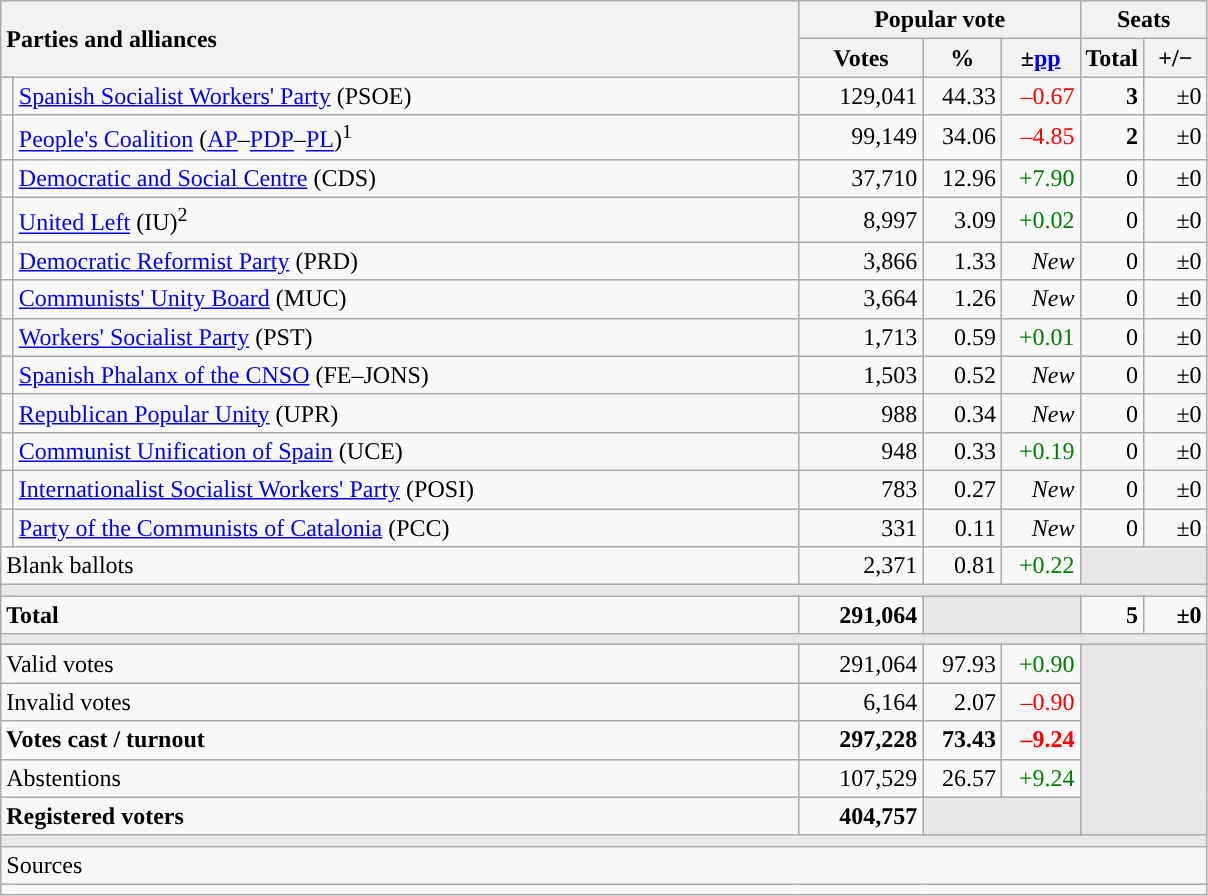<table class="wikitable" style="text-align:right;">
<tr>
<th style="text-align:left;" rowspan="2" colspan="2" width="525">Parties and alliances</th>
<th colspan="3">Popular vote</th>
<th colspan="2">Seats</th>
</tr>
<tr>
<th width="75">Votes</th>
<th width="45">%</th>
<th width="45">±<a href='#'>pp</a></th>
<th width="35">Total</th>
<th width="35">+/−</th>
</tr>
<tr>
<td width="1" style="color:inherit;background:"></td>
<td align="left"><a href='#'>Spanish Socialist Workers' Party</a> (PSOE)</td>
<td>129,041</td>
<td>44.33</td>
<td style="color:red;">–0.67</td>
<td><strong>3</strong></td>
<td>±0</td>
</tr>
<tr>
<td style="color:inherit;background:"></td>
<td align="left"><a href='#'>People's Coalition</a> (<a href='#'>AP</a>–<a href='#'>PDP</a>–<a href='#'>PL</a>)<sup>1</sup></td>
<td>99,149</td>
<td>34.06</td>
<td style="color:red;">–4.85</td>
<td><strong>2</strong></td>
<td>±0</td>
</tr>
<tr>
<td style="color:inherit;background:"></td>
<td align="left"><a href='#'>Democratic and Social Centre</a> (CDS)</td>
<td>37,710</td>
<td>12.96</td>
<td style="color:green;">+7.90</td>
<td>0</td>
<td>±0</td>
</tr>
<tr>
<td style="color:inherit;background:"></td>
<td align="left"><a href='#'>United Left</a> (IU)<sup>2</sup></td>
<td>8,997</td>
<td>3.09</td>
<td style="color:green;">+0.02</td>
<td>0</td>
<td>±0</td>
</tr>
<tr>
<td style="color:inherit;background:"></td>
<td align="left"><a href='#'>Democratic Reformist Party</a> (PRD)</td>
<td>3,866</td>
<td>1.33</td>
<td><em>New</em></td>
<td>0</td>
<td>±0</td>
</tr>
<tr>
<td style="color:inherit;background:"></td>
<td align="left"><a href='#'>Communists' Unity Board</a> (MUC)</td>
<td>3,664</td>
<td>1.26</td>
<td><em>New</em></td>
<td>0</td>
<td>±0</td>
</tr>
<tr>
<td style="color:inherit;background:"></td>
<td align="left"><a href='#'>Workers' Socialist Party</a> (PST)</td>
<td>1,713</td>
<td>0.59</td>
<td style="color:green;">+0.01</td>
<td>0</td>
<td>±0</td>
</tr>
<tr>
<td style="color:inherit;background:"></td>
<td align="left"><a href='#'>Spanish Phalanx of the CNSO</a> (FE–JONS)</td>
<td>1,503</td>
<td>0.52</td>
<td><em>New</em></td>
<td>0</td>
<td>±0</td>
</tr>
<tr>
<td style="color:inherit;background:"></td>
<td align="left"><a href='#'>Republican Popular Unity</a> (UPR)</td>
<td>988</td>
<td>0.34</td>
<td><em>New</em></td>
<td>0</td>
<td>±0</td>
</tr>
<tr>
<td style="color:inherit;background:"></td>
<td align="left"><a href='#'>Communist Unification of Spain</a> (UCE)</td>
<td>948</td>
<td>0.33</td>
<td style="color:green;">+0.19</td>
<td>0</td>
<td>±0</td>
</tr>
<tr>
<td style="color:inherit;background:"></td>
<td align="left"><a href='#'>Internationalist Socialist Workers' Party</a> (POSI)</td>
<td>783</td>
<td>0.27</td>
<td><em>New</em></td>
<td>0</td>
<td>±0</td>
</tr>
<tr>
<td style="color:inherit;background:"></td>
<td align="left"><a href='#'>Party of the Communists of Catalonia</a> (PCC)</td>
<td>331</td>
<td>0.11</td>
<td><em>New</em></td>
<td>0</td>
<td>±0</td>
</tr>
<tr>
<td align="left" colspan="2">Blank ballots</td>
<td>2,371</td>
<td>0.81</td>
<td style="color:green;">+0.22</td>
<td bgcolor="#E9E9E9" colspan="2"></td>
</tr>
<tr>
<td colspan="7" bgcolor="#E9E9E9"></td>
</tr>
<tr style="font-weight:bold;">
<td align="left" colspan="2">Total</td>
<td>291,064</td>
<td bgcolor="#E9E9E9" colspan="2"></td>
<td>5</td>
<td>±0</td>
</tr>
<tr>
<td colspan="7" bgcolor="#E9E9E9"></td>
</tr>
<tr>
<td align="left" colspan="2">Valid votes</td>
<td>291,064</td>
<td>97.93</td>
<td style="color:green;">+0.90</td>
<td bgcolor="#E9E9E9" colspan="2" rowspan="5"></td>
</tr>
<tr>
<td align="left" colspan="2">Invalid votes</td>
<td>6,164</td>
<td>2.07</td>
<td style="color:red;">–0.90</td>
</tr>
<tr style="font-weight:bold;">
<td align="left" colspan="2">Votes cast / turnout</td>
<td>297,228</td>
<td>73.43</td>
<td style="color:red;">–9.24</td>
</tr>
<tr>
<td align="left" colspan="2">Abstentions</td>
<td>107,529</td>
<td>26.57</td>
<td style="color:green;">+9.24</td>
</tr>
<tr style="font-weight:bold;">
<td align="left" colspan="2">Registered voters</td>
<td>404,757</td>
<td bgcolor="#E9E9E9" colspan="2"></td>
</tr>
<tr>
<td colspan="7" bgcolor="#E9E9E9"></td>
</tr>
<tr>
<td align="left" colspan="7">Sources</td>
</tr>
<tr>
<td colspan="7" style="text-align:left; max-width:790px;"></td>
</tr>
</table>
